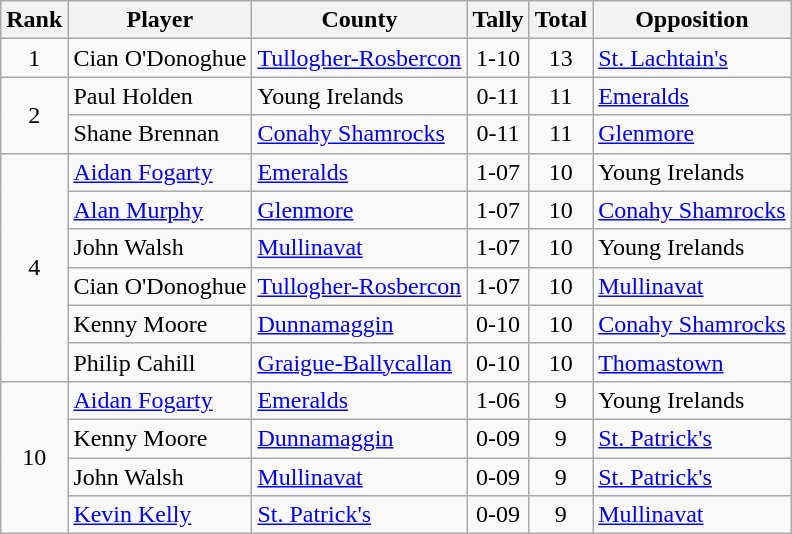<table class="wikitable">
<tr>
<th>Rank</th>
<th>Player</th>
<th>County</th>
<th>Tally</th>
<th>Total</th>
<th>Opposition</th>
</tr>
<tr>
<td rowspan=1 align=center>1</td>
<td>Cian O'Donoghue</td>
<td><a href='#'>Tullogher-Rosbercon</a></td>
<td align=center>1-10</td>
<td align=center>13</td>
<td><a href='#'>St. Lachtain's</a></td>
</tr>
<tr>
<td rowspan=2 align=center>2</td>
<td>Paul Holden</td>
<td>Young Irelands</td>
<td align=center>0-11</td>
<td align=center>11</td>
<td><a href='#'>Emeralds</a></td>
</tr>
<tr>
<td>Shane Brennan</td>
<td><a href='#'>Conahy Shamrocks</a></td>
<td align=center>0-11</td>
<td align=center>11</td>
<td><a href='#'>Glenmore</a></td>
</tr>
<tr>
<td rowspan=6 align=center>4</td>
<td><a href='#'>Aidan Fogarty</a></td>
<td><a href='#'>Emeralds</a></td>
<td align=center>1-07</td>
<td align=center>10</td>
<td>Young Irelands</td>
</tr>
<tr>
<td><a href='#'>Alan Murphy</a></td>
<td><a href='#'>Glenmore</a></td>
<td align=center>1-07</td>
<td align=center>10</td>
<td><a href='#'>Conahy Shamrocks</a></td>
</tr>
<tr>
<td>John Walsh</td>
<td><a href='#'>Mullinavat</a></td>
<td align=center>1-07</td>
<td align=center>10</td>
<td>Young Irelands</td>
</tr>
<tr>
<td>Cian O'Donoghue</td>
<td><a href='#'>Tullogher-Rosbercon</a></td>
<td align=center>1-07</td>
<td align=center>10</td>
<td><a href='#'>Mullinavat</a></td>
</tr>
<tr>
<td>Kenny Moore</td>
<td><a href='#'>Dunnamaggin</a></td>
<td align=center>0-10</td>
<td align=center>10</td>
<td><a href='#'>Conahy Shamrocks</a></td>
</tr>
<tr>
<td>Philip Cahill</td>
<td><a href='#'>Graigue-Ballycallan</a></td>
<td align=center>0-10</td>
<td align=center>10</td>
<td><a href='#'>Thomastown</a></td>
</tr>
<tr>
<td rowspan=4 align=center>10</td>
<td><a href='#'>Aidan Fogarty</a></td>
<td><a href='#'>Emeralds</a></td>
<td align=center>1-06</td>
<td align=center>9</td>
<td>Young Irelands</td>
</tr>
<tr>
<td>Kenny Moore</td>
<td><a href='#'>Dunnamaggin</a></td>
<td align=center>0-09</td>
<td align=center>9</td>
<td><a href='#'>St. Patrick's</a></td>
</tr>
<tr>
<td>John Walsh</td>
<td><a href='#'>Mullinavat</a></td>
<td align=center>0-09</td>
<td align=center>9</td>
<td><a href='#'>St. Patrick's</a></td>
</tr>
<tr>
<td><a href='#'>Kevin Kelly</a></td>
<td><a href='#'>St. Patrick's</a></td>
<td align=center>0-09</td>
<td align=center>9</td>
<td><a href='#'>Mullinavat</a></td>
</tr>
</table>
